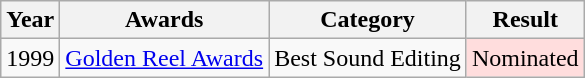<table class="wikitable">
<tr>
<th>Year</th>
<th>Awards</th>
<th>Category</th>
<th>Result</th>
</tr>
<tr>
<td>1999</td>
<td><a href='#'>Golden Reel Awards</a></td>
<td>Best Sound Editing</td>
<td style="background: #ffdddd">Nominated</td>
</tr>
</table>
